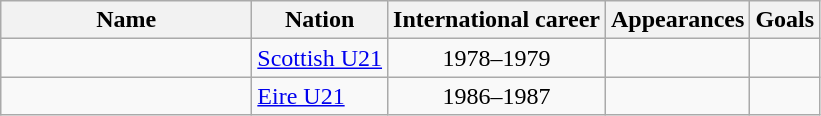<table class="wikitable sortable" style="text-align: center;">
<tr>
<th style="width:10em">Name</th>
<th>Nation</th>
<th>International career</th>
<th>Appearances</th>
<th>Goals</th>
</tr>
<tr>
<td align="left"></td>
<td align="left"> <a href='#'>Scottish U21</a></td>
<td>1978–1979</td>
<td></td>
<td></td>
</tr>
<tr>
<td align="left"></td>
<td align="left"> <a href='#'>Eire U21</a></td>
<td>1986–1987</td>
<td></td>
<td></td>
</tr>
</table>
